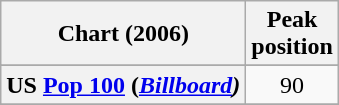<table class="wikitable sortable plainrowheaders">
<tr>
<th scope="col">Chart (2006)</th>
<th scope="col">Peak<br>position</th>
</tr>
<tr>
</tr>
<tr>
</tr>
<tr>
</tr>
<tr>
</tr>
<tr>
</tr>
<tr>
</tr>
<tr>
</tr>
<tr>
</tr>
<tr>
<th scope="row">US <a href='#'>Pop 100</a> (<em><a href='#'>Billboard</a>)</th>
<td align="center">90</td>
</tr>
<tr>
</tr>
</table>
